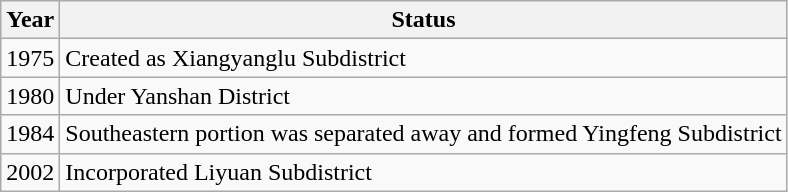<table class="wikitable">
<tr>
<th>Year</th>
<th>Status</th>
</tr>
<tr>
<td>1975</td>
<td>Created as Xiangyanglu Subdistrict</td>
</tr>
<tr>
<td>1980</td>
<td>Under Yanshan District</td>
</tr>
<tr>
<td>1984</td>
<td>Southeastern portion was separated away and formed Yingfeng Subdistrict</td>
</tr>
<tr>
<td>2002</td>
<td>Incorporated Liyuan Subdistrict</td>
</tr>
</table>
